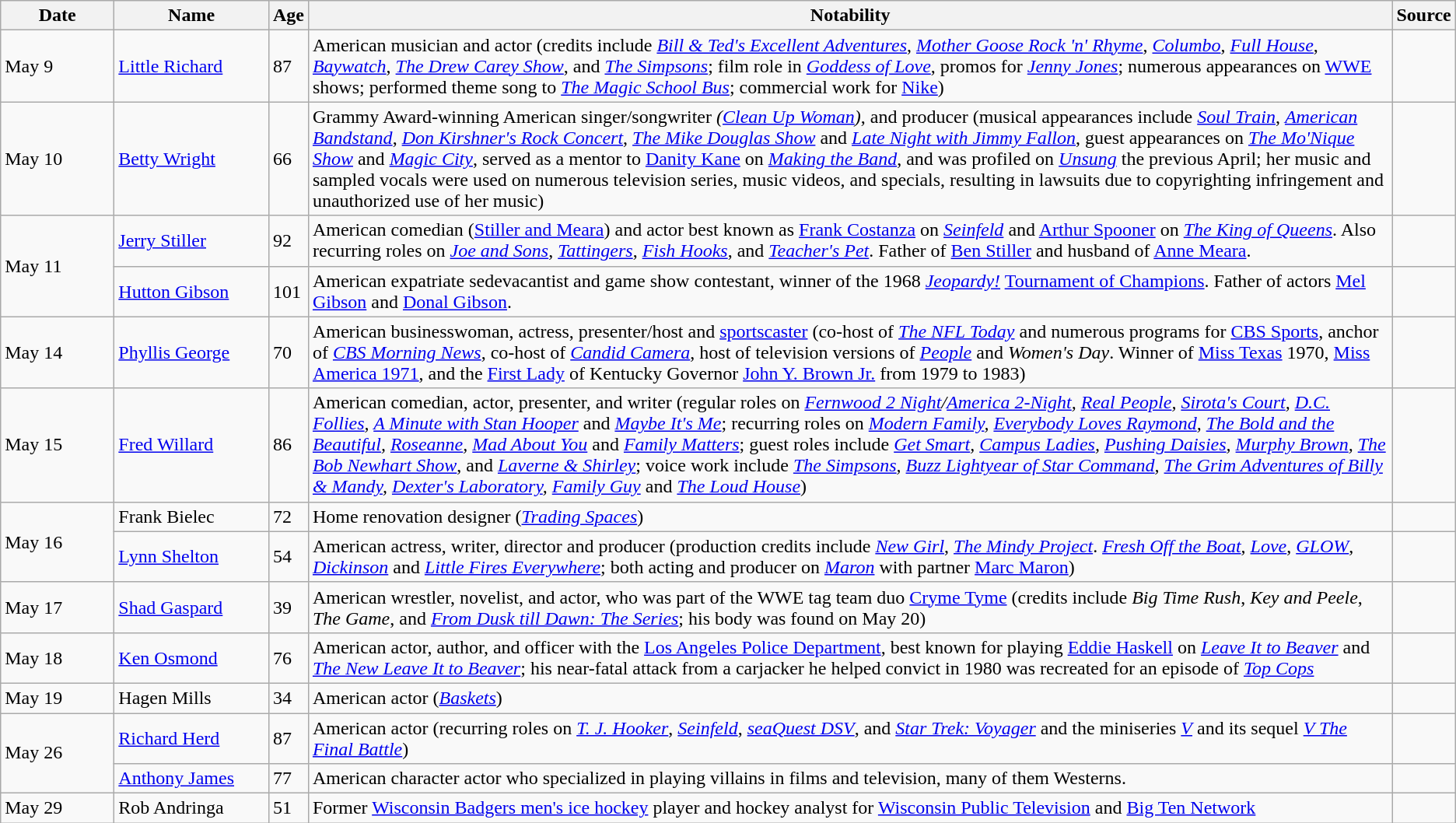<table class="wikitable sortable">
<tr>
<th width=90>Date</th>
<th width=125>Name</th>
<th>Age</th>
<th class="unsortable">Notability</th>
<th class="unsortable">Source</th>
</tr>
<tr>
<td>May 9</td>
<td><a href='#'>Little Richard</a></td>
<td>87</td>
<td>American musician and actor (credits include <em><a href='#'>Bill & Ted's Excellent Adventures</a></em>, <em><a href='#'>Mother Goose Rock 'n' Rhyme</a></em>, <em><a href='#'>Columbo</a></em>, <em><a href='#'>Full House</a></em>, <em><a href='#'>Baywatch</a></em>, <em><a href='#'>The Drew Carey Show</a></em>, and <em><a href='#'>The Simpsons</a></em>; film role in <em><a href='#'>Goddess of Love</a></em>, promos for <em><a href='#'>Jenny Jones</a></em>; numerous appearances on <a href='#'>WWE</a> shows; performed theme song to <em><a href='#'>The Magic School Bus</a></em>; commercial work for <a href='#'>Nike</a>)</td>
<td></td>
</tr>
<tr>
<td>May 10</td>
<td><a href='#'>Betty Wright</a></td>
<td>66</td>
<td>Grammy Award-winning American singer/songwriter <em>(<a href='#'>Clean Up Woman</a>)</em>, and producer (musical appearances include <em><a href='#'>Soul Train</a></em>, <em><a href='#'>American Bandstand</a></em>, <em><a href='#'>Don Kirshner's Rock Concert</a></em>, <em><a href='#'>The Mike Douglas Show</a></em> and <em><a href='#'>Late Night with Jimmy Fallon</a></em>, guest appearances on <em><a href='#'>The Mo'Nique Show</a></em> and <em><a href='#'>Magic City</a></em>, served as a mentor to <a href='#'>Danity Kane</a> on <em><a href='#'>Making the Band</a></em>, and was profiled on <em><a href='#'>Unsung</a></em> the previous April; her music and sampled vocals were used on numerous television series, music videos, and specials, resulting in lawsuits due to copyrighting infringement and unauthorized use of her music)</td>
<td></td>
</tr>
<tr>
<td rowspan=2>May 11</td>
<td><a href='#'>Jerry Stiller</a></td>
<td>92</td>
<td>American comedian (<a href='#'>Stiller and Meara</a>) and actor best known as <a href='#'>Frank Costanza</a> on <em><a href='#'>Seinfeld</a></em> and <a href='#'>Arthur Spooner</a> on <em><a href='#'>The King of Queens</a></em>. Also recurring roles on <em><a href='#'>Joe and Sons</a></em>, <em><a href='#'>Tattingers</a></em>, <em><a href='#'>Fish Hooks</a></em>, and <em><a href='#'>Teacher's Pet</a></em>. Father of <a href='#'>Ben Stiller</a> and husband of <a href='#'>Anne Meara</a>.</td>
<td></td>
</tr>
<tr>
<td><a href='#'>Hutton Gibson</a></td>
<td>101</td>
<td>American expatriate sedevacantist and game show contestant, winner of the 1968 <em><a href='#'>Jeopardy!</a></em> <a href='#'>Tournament of Champions</a>. Father of actors <a href='#'>Mel Gibson</a> and <a href='#'>Donal Gibson</a>.</td>
<td></td>
</tr>
<tr>
<td>May 14</td>
<td><a href='#'>Phyllis George</a></td>
<td>70</td>
<td>American businesswoman, actress, presenter/host and <a href='#'>sportscaster</a> (co-host of <em><a href='#'>The NFL Today</a></em> and numerous programs for <a href='#'>CBS Sports</a>, anchor of <em><a href='#'>CBS Morning News</a></em>, co-host of <em><a href='#'>Candid Camera</a></em>, host of television versions of <em><a href='#'>People</a></em> and <em>Women's Day</em>. Winner of <a href='#'>Miss Texas</a> 1970, <a href='#'>Miss America 1971</a>, and the <a href='#'>First Lady</a> of Kentucky Governor <a href='#'>John Y. Brown Jr.</a> from 1979 to 1983)</td>
<td></td>
</tr>
<tr>
<td>May 15</td>
<td><a href='#'>Fred Willard</a></td>
<td>86</td>
<td>American comedian, actor, presenter, and writer (regular roles on <em><a href='#'>Fernwood 2 Night</a>/<a href='#'>America 2-Night</a>, <a href='#'>Real People</a>, <a href='#'>Sirota's Court</a>, <a href='#'>D.C. Follies</a>, <a href='#'>A Minute with Stan Hooper</a></em> and <em><a href='#'>Maybe It's Me</a></em>; recurring roles on <em><a href='#'>Modern Family</a>, <a href='#'>Everybody Loves Raymond</a>, <a href='#'>The Bold and the Beautiful</a>, <a href='#'>Roseanne</a>, <a href='#'>Mad About You</a></em> and <em><a href='#'>Family Matters</a></em>; guest roles include <em><a href='#'>Get Smart</a>, <a href='#'>Campus Ladies</a>, <a href='#'>Pushing Daisies</a>, <a href='#'>Murphy Brown</a>, <a href='#'>The Bob Newhart Show</a></em>, and <em><a href='#'>Laverne & Shirley</a></em>; voice work include <em><a href='#'>The Simpsons</a>, <a href='#'>Buzz Lightyear of Star Command</a>, <a href='#'>The Grim Adventures of Billy & Mandy</a>, <a href='#'>Dexter's Laboratory</a>, <a href='#'>Family Guy</a></em> and <em><a href='#'>The Loud House</a></em>)</td>
<td></td>
</tr>
<tr>
<td rowspan="2">May 16</td>
<td>Frank Bielec</td>
<td>72</td>
<td>Home renovation designer (<em><a href='#'>Trading Spaces</a></em>)</td>
<td></td>
</tr>
<tr>
<td><a href='#'>Lynn Shelton</a></td>
<td>54</td>
<td>American actress, writer, director and producer (production credits include <em><a href='#'>New Girl</a></em>, <em><a href='#'>The Mindy Project</a></em>. <em><a href='#'>Fresh Off the Boat</a></em>, <em><a href='#'>Love</a></em>, <em><a href='#'>GLOW</a></em>, <em><a href='#'>Dickinson</a></em> and <em><a href='#'>Little Fires Everywhere</a></em>; both acting and producer on <em><a href='#'>Maron</a></em> with partner <a href='#'>Marc Maron</a>)</td>
<td></td>
</tr>
<tr>
<td>May 17</td>
<td><a href='#'>Shad Gaspard</a></td>
<td>39</td>
<td>American wrestler, novelist, and actor, who was part of the WWE tag team duo <a href='#'>Cryme Tyme</a> (credits include <em>Big Time Rush</em>, <em>Key and Peele</em>, <em>The Game</em>, and <em><a href='#'>From Dusk till Dawn: The Series</a></em>; his body was found on May 20)</td>
<td></td>
</tr>
<tr>
<td>May 18</td>
<td><a href='#'>Ken Osmond</a></td>
<td>76</td>
<td>American actor, author, and officer with the <a href='#'>Los Angeles Police Department</a>, best known for playing <a href='#'>Eddie Haskell</a> on <em><a href='#'>Leave It to Beaver</a></em> and <em><a href='#'>The New Leave It to Beaver</a></em>; his near-fatal attack from a carjacker he helped convict in 1980 was recreated for an episode of <em><a href='#'>Top Cops</a></em></td>
<td></td>
</tr>
<tr>
<td>May 19</td>
<td>Hagen Mills</td>
<td>34</td>
<td>American actor (<em><a href='#'>Baskets</a></em>)</td>
<td></td>
</tr>
<tr>
<td rowspan=2>May 26</td>
<td><a href='#'>Richard Herd</a></td>
<td>87</td>
<td>American actor (recurring roles on <em><a href='#'>T. J. Hooker</a></em>, <em><a href='#'>Seinfeld</a></em>, <em><a href='#'>seaQuest DSV</a></em>, and <em><a href='#'>Star Trek: Voyager</a></em> and the miniseries <em><a href='#'>V</a></em> and its sequel <em><a href='#'>V The Final Battle</a></em>)</td>
<td></td>
</tr>
<tr>
<td><a href='#'>Anthony James</a></td>
<td>77</td>
<td>American character actor who specialized in playing villains in films and television, many of them Westerns.</td>
<td></td>
</tr>
<tr>
<td>May 29</td>
<td>Rob Andringa</td>
<td>51</td>
<td>Former <a href='#'>Wisconsin Badgers men's ice hockey</a> player and hockey analyst for <a href='#'>Wisconsin Public Television</a> and <a href='#'>Big Ten Network</a></td>
<td></td>
</tr>
</table>
